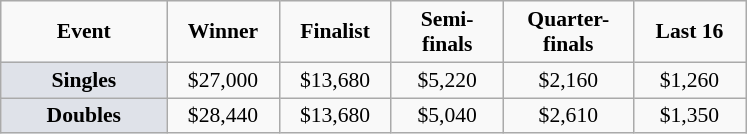<table class="wikitable" style="font-size:90%; text-align:center">
<tr>
<td width="104px"><strong>Event</strong></td>
<td width="68px"><strong>Winner</strong></td>
<td width="68px"><strong>Finalist</strong></td>
<td width="68px"><strong>Semi-finals</strong></td>
<td width="80px"><strong>Quarter-finals</strong></td>
<td width="68px"><strong>Last 16</strong></td>
</tr>
<tr>
<td bgcolor="#dfe2e9"><strong>Singles</strong></td>
<td>$27,000</td>
<td>$13,680</td>
<td>$5,220</td>
<td>$2,160</td>
<td>$1,260</td>
</tr>
<tr>
<td bgcolor="#dfe2e9"><strong>Doubles</strong></td>
<td>$28,440</td>
<td>$13,680</td>
<td>$5,040</td>
<td>$2,610</td>
<td>$1,350</td>
</tr>
</table>
